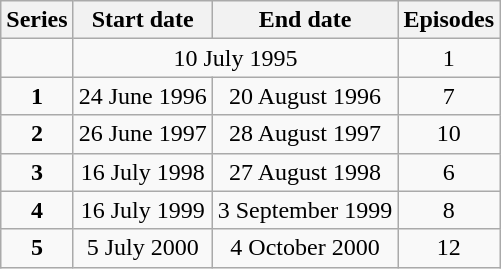<table class="wikitable" style="text-align:center;">
<tr>
<th>Series</th>
<th>Start date</th>
<th>End date</th>
<th>Episodes</th>
</tr>
<tr>
<td></td>
<td colspan=2>10 July 1995</td>
<td>1</td>
</tr>
<tr>
<td><strong>1</strong></td>
<td>24 June 1996</td>
<td>20 August 1996</td>
<td>7</td>
</tr>
<tr>
<td><strong>2</strong></td>
<td>26 June 1997</td>
<td>28 August 1997</td>
<td>10</td>
</tr>
<tr>
<td><strong>3</strong></td>
<td>16 July 1998</td>
<td>27 August 1998</td>
<td>6</td>
</tr>
<tr>
<td><strong>4</strong></td>
<td>16 July 1999</td>
<td>3 September 1999</td>
<td>8</td>
</tr>
<tr>
<td><strong>5</strong></td>
<td>5 July 2000</td>
<td>4 October 2000</td>
<td>12</td>
</tr>
</table>
